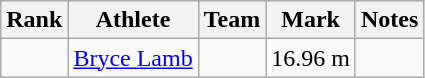<table class="wikitable sortable">
<tr>
<th>Rank</th>
<th>Athlete</th>
<th>Team</th>
<th>Mark</th>
<th>Notes</th>
</tr>
<tr>
<td align=center></td>
<td><a href='#'>Bryce Lamb</a></td>
<td></td>
<td>16.96 m</td>
<td></td>
</tr>
</table>
